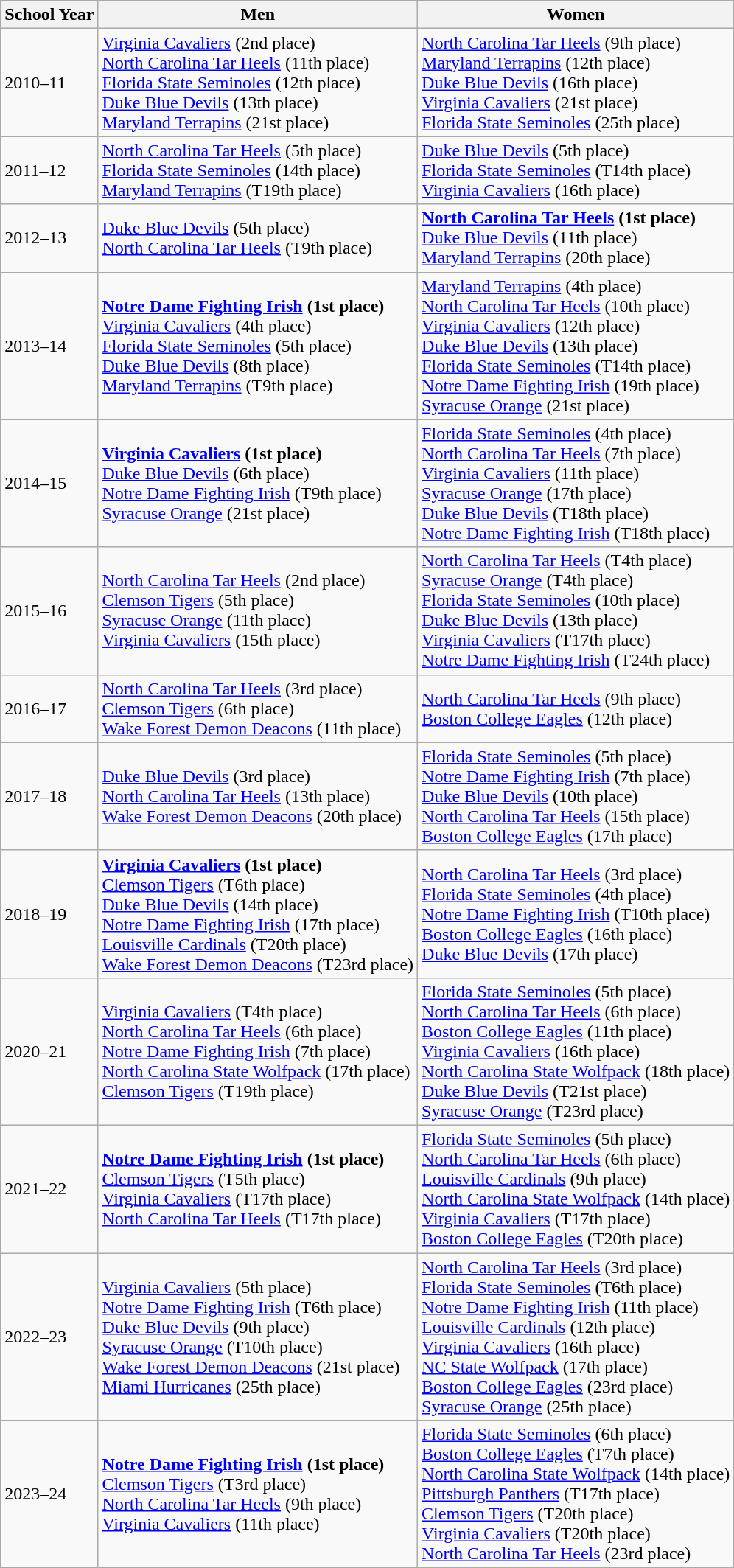<table class="wikitable">
<tr>
<th>School Year</th>
<th>Men</th>
<th>Women</th>
</tr>
<tr>
<td>2010–11</td>
<td><a href='#'>Virginia Cavaliers</a> (2nd place)<br><a href='#'>North Carolina Tar Heels</a> (11th place)<br><a href='#'>Florida State Seminoles</a> (12th place)<br><a href='#'>Duke Blue Devils</a> (13th place)<br><a href='#'>Maryland Terrapins</a> (21st place)</td>
<td><a href='#'>North Carolina Tar Heels</a> (9th place)<br><a href='#'>Maryland Terrapins</a> (12th place)<br><a href='#'>Duke Blue Devils</a> (16th place)<br><a href='#'>Virginia Cavaliers</a> (21st place)<br><a href='#'>Florida State Seminoles</a> (25th place)</td>
</tr>
<tr>
<td>2011–12</td>
<td><a href='#'>North Carolina Tar Heels</a> (5th place)<br><a href='#'>Florida State Seminoles</a> (14th place)<br><a href='#'>Maryland Terrapins</a> (T19th place)</td>
<td><a href='#'>Duke Blue Devils</a> (5th place)<br><a href='#'>Florida State Seminoles</a> (T14th place)<br><a href='#'>Virginia Cavaliers</a> (16th place)</td>
</tr>
<tr>
<td>2012–13</td>
<td><a href='#'>Duke Blue Devils</a> (5th place)<br><a href='#'>North Carolina Tar Heels</a> (T9th place)</td>
<td><strong><a href='#'>North Carolina Tar Heels</a> (1st place)</strong><br><a href='#'>Duke Blue Devils</a> (11th place)<br><a href='#'>Maryland Terrapins</a> (20th place)</td>
</tr>
<tr>
<td>2013–14</td>
<td><strong><a href='#'>Notre Dame Fighting Irish</a> (1st place)</strong><br><a href='#'>Virginia Cavaliers</a> (4th place)<br><a href='#'>Florida State Seminoles</a> (5th place)<br><a href='#'>Duke Blue Devils</a> (8th place)<br><a href='#'>Maryland Terrapins</a> (T9th place)<br></td>
<td><a href='#'>Maryland Terrapins</a> (4th place)<br><a href='#'>North Carolina Tar Heels</a> (10th place)<br><a href='#'>Virginia Cavaliers</a> (12th place)<br><a href='#'>Duke Blue Devils</a> (13th place)<br><a href='#'>Florida State Seminoles</a> (T14th place)<br><a href='#'>Notre Dame Fighting Irish</a> (19th place)<br><a href='#'>Syracuse Orange</a> (21st place)</td>
</tr>
<tr>
<td>2014–15</td>
<td><strong><a href='#'>Virginia Cavaliers</a> (1st place)</strong><br><a href='#'>Duke Blue Devils</a> (6th place)<br><a href='#'>Notre Dame Fighting Irish</a> (T9th place)<br><a href='#'>Syracuse Orange</a> (21st place)</td>
<td><a href='#'>Florida State Seminoles</a> (4th place)<br><a href='#'>North Carolina Tar Heels</a> (7th place)<br><a href='#'>Virginia Cavaliers</a> (11th place)<br><a href='#'>Syracuse Orange</a> (17th place)<br><a href='#'>Duke Blue Devils</a> (T18th place)<br><a href='#'>Notre Dame Fighting Irish</a> (T18th place)</td>
</tr>
<tr>
<td>2015–16</td>
<td><a href='#'>North Carolina Tar Heels</a> (2nd place)<br><a href='#'>Clemson Tigers</a> (5th place)<br><a href='#'>Syracuse Orange</a> (11th place)<br><a href='#'>Virginia Cavaliers</a> (15th place)</td>
<td><a href='#'>North Carolina Tar Heels</a> (T4th place)<br><a href='#'>Syracuse Orange</a> (T4th place)<br><a href='#'>Florida State Seminoles</a> (10th place)<br><a href='#'>Duke Blue Devils</a> (13th place)<br><a href='#'>Virginia Cavaliers</a> (T17th place)<br><a href='#'>Notre Dame Fighting Irish</a> (T24th place)</td>
</tr>
<tr>
<td>2016–17</td>
<td><a href='#'>North Carolina Tar Heels</a> (3rd place)<br><a href='#'>Clemson Tigers</a> (6th place)<br><a href='#'>Wake Forest Demon Deacons</a> (11th place)</td>
<td><a href='#'>North Carolina Tar Heels</a> (9th place)<br><a href='#'>Boston College Eagles</a> (12th place)</td>
</tr>
<tr>
<td>2017–18</td>
<td><a href='#'>Duke Blue Devils</a> (3rd place)<br><a href='#'>North Carolina Tar Heels</a> (13th place)<br><a href='#'>Wake Forest Demon Deacons</a> (20th place)</td>
<td><a href='#'>Florida State Seminoles</a> (5th place)<br><a href='#'>Notre Dame Fighting Irish</a> (7th place)<br><a href='#'>Duke Blue Devils</a> (10th place)<br><a href='#'>North Carolina Tar Heels</a> (15th place)<br><a href='#'>Boston College Eagles</a> (17th place)</td>
</tr>
<tr>
<td>2018–19</td>
<td><strong><a href='#'>Virginia Cavaliers</a> (1st place)</strong><br><a href='#'>Clemson Tigers</a> (T6th place)<br><a href='#'>Duke Blue Devils</a> (14th place)<br><a href='#'>Notre Dame Fighting Irish</a> (17th place)<br><a href='#'>Louisville Cardinals</a> (T20th place)<br><a href='#'>Wake Forest Demon Deacons</a> (T23rd place)</td>
<td><a href='#'>North Carolina Tar Heels</a> (3rd place)<br><a href='#'>Florida State Seminoles</a> (4th place)<br><a href='#'>Notre Dame Fighting Irish</a> (T10th place)<br><a href='#'>Boston College Eagles</a> (16th place)<br><a href='#'>Duke Blue Devils</a> (17th place)</td>
</tr>
<tr>
<td>2020–21</td>
<td><a href='#'>Virginia Cavaliers</a> (T4th place)<br><a href='#'>North Carolina Tar Heels</a> (6th place)<br><a href='#'>Notre Dame Fighting Irish</a> (7th place)<br><a href='#'>North Carolina State Wolfpack</a> (17th place)<br><a href='#'>Clemson Tigers</a> (T19th place)</td>
<td><a href='#'>Florida State Seminoles</a> (5th place)<br><a href='#'>North Carolina Tar Heels</a> (6th place)<br><a href='#'>Boston College Eagles</a> (11th place)<br><a href='#'>Virginia Cavaliers</a> (16th place)<br><a href='#'>North Carolina State Wolfpack</a> (18th place)<br><a href='#'>Duke Blue Devils</a> (T21st place)<br><a href='#'>Syracuse Orange</a> (T23rd place)</td>
</tr>
<tr>
<td>2021–22</td>
<td><strong><a href='#'>Notre Dame Fighting Irish</a> (1st place)</strong><br><a href='#'>Clemson Tigers</a> (T5th place)<br><a href='#'>Virginia Cavaliers</a> (T17th place)<br><a href='#'>North Carolina Tar Heels</a> (T17th place)</td>
<td><a href='#'>Florida State Seminoles</a> (5th place)<br><a href='#'>North Carolina Tar Heels</a> (6th place)<br><a href='#'>Louisville Cardinals</a> (9th place)<br><a href='#'>North Carolina State Wolfpack</a> (14th place)<br><a href='#'>Virginia Cavaliers</a> (T17th place)<br><a href='#'>Boston College Eagles</a> (T20th place)</td>
</tr>
<tr>
<td>2022–23</td>
<td><a href='#'>Virginia Cavaliers</a> (5th place)<br><a href='#'>Notre Dame Fighting Irish</a> (T6th place)<br><a href='#'>Duke Blue Devils</a> (9th place)<br><a href='#'>Syracuse Orange</a> (T10th place)<br><a href='#'>Wake Forest Demon Deacons</a> (21st place)<br><a href='#'>Miami Hurricanes</a> (25th place)</td>
<td><a href='#'>North Carolina Tar Heels</a> (3rd place)<br><a href='#'>Florida State Seminoles</a> (T6th place)<br><a href='#'>Notre Dame Fighting Irish</a> (11th place)<br><a href='#'>Louisville Cardinals</a> (12th place)<br><a href='#'>Virginia Cavaliers</a> (16th place)<br><a href='#'>NC State Wolfpack</a> (17th place)<br><a href='#'>Boston College Eagles</a> (23rd place)<br><a href='#'>Syracuse Orange</a> (25th place)</td>
</tr>
<tr>
<td>2023–24</td>
<td><strong><a href='#'>Notre Dame Fighting Irish</a> (1st place)</strong><br><a href='#'>Clemson Tigers</a> (T3rd place)<br><a href='#'>North Carolina Tar Heels</a> (9th place)<br><a href='#'>Virginia Cavaliers</a> (11th place)</td>
<td><a href='#'>Florida State Seminoles</a> (6th place)<br><a href='#'>Boston College Eagles</a> (T7th place)<br><a href='#'>North Carolina State Wolfpack</a> (14th place)<br><a href='#'>Pittsburgh Panthers</a> (T17th place)<br><a href='#'>Clemson Tigers</a> (T20th place)<br><a href='#'>Virginia Cavaliers</a> (T20th place)<br><a href='#'>North Carolina Tar Heels</a> (23rd place)</td>
</tr>
</table>
